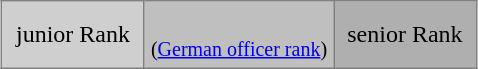<table class="toccolours" border="1" cellpadding="4" cellspacing="0" style="border-collapse: collapse; margin: 0.5em auto; clear: both;">
<tr>
<td width="30%" align="center" style="background:#cfcfcf;">junior Rank<br><strong></strong></td>
<td width="40%" align="center" style="background:#bfbfbf;"><br><small>(<a href='#'>German officer rank</a>)</small><br><strong></strong></td>
<td width="30%" align="center" style="background:#afafaf;">senior Rank<br><strong></strong></td>
</tr>
</table>
